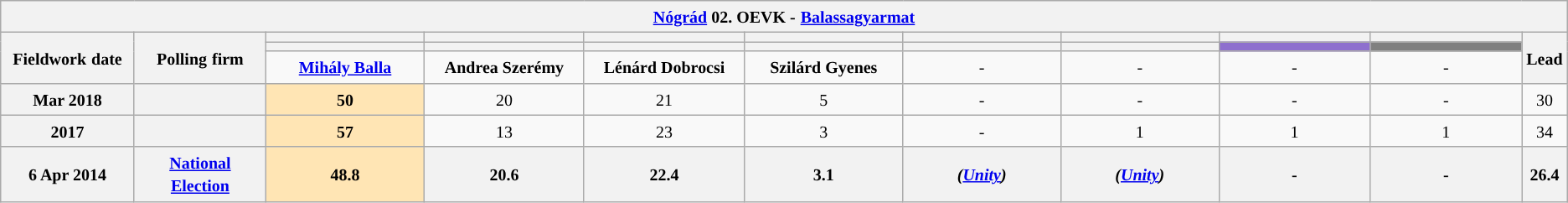<table class="wikitable mw-collapsible mw-collapsed" style="text-align:center">
<tr>
<th colspan="11" style="width: 980pt;"><small><a href='#'>Nógrád</a> 02. OEVK -</small> <small><a href='#'>Balassagyarmat</a></small></th>
</tr>
<tr>
<th rowspan="3" style="width: 80pt;"><small>Fieldwork</small> <small>date</small></th>
<th rowspan="3" style="width: 80pt;"><strong><small>Polling</small> <small>firm</small></strong></th>
<th style="width: 100pt;"><small></small></th>
<th style="width: 100pt;"><small> </small></th>
<th style="width: 100pt;"></th>
<th style="width: 100pt;"></th>
<th style="width: 100pt;"></th>
<th style="width: 100pt;"></th>
<th style="width: 100pt;"></th>
<th style="width: 100pt;"></th>
<th rowspan="3" style="width: 20pt;"><small>Lead</small></th>
</tr>
<tr>
<th style="color:inherit;background:"></th>
<th style="color:inherit;background:"></th>
<th style="color:inherit;background:"></th>
<th style="color:inherit;background:"></th>
<th style="color:inherit;background:"></th>
<th style="color:inherit;background:"></th>
<th style="color:inherit;background:#8E6FCE;"></th>
<th style="color:inherit;background:#808080;"></th>
</tr>
<tr>
<td><a href='#'><small><strong>Mihály Balla</strong></small></a></td>
<td><small><strong>Andrea Szerémy</strong></small></td>
<td><small><strong>Lénárd Dobrocsi</strong></small></td>
<td><small><strong>Szilárd Gyenes</strong></small></td>
<td><small>-</small></td>
<td><small>-</small></td>
<td><small>-</small></td>
<td><small>-</small></td>
</tr>
<tr>
<th><small>Mar 2018</small></th>
<th><small></small></th>
<td style="background:#FFE5B4"><small><strong>50</strong></small></td>
<td><small>20</small></td>
<td><small>21</small></td>
<td><small>5</small></td>
<td><small>-</small></td>
<td><small>-</small></td>
<td><small>-</small></td>
<td><small>-</small></td>
<td style="background:"><small>30</small></td>
</tr>
<tr>
<th><small>2017</small></th>
<th><small></small></th>
<td style="background:#FFE5B4"><small><strong>57</strong></small></td>
<td><small>13</small></td>
<td><small>23</small></td>
<td><small>3</small></td>
<td><small>-</small></td>
<td><small>1</small></td>
<td><small>1</small></td>
<td><small>1</small></td>
<td style="background:"><small>34</small></td>
</tr>
<tr>
<th><small>6 Apr 2014</small></th>
<th><a href='#'><small>National Election</small></a></th>
<th style="background:#FFE5B4"><small><strong>48.8</strong></small></th>
<th><small>20.6</small></th>
<th><small>22.4</small></th>
<th><small>3.1</small></th>
<th><small><em>(<a href='#'>Unity</a>)</em></small></th>
<th><small><em>(<a href='#'>Unity</a>)</em></small></th>
<th><small>-</small></th>
<th><small>-</small></th>
<th style="background:"><small>26.4</small></th>
</tr>
</table>
